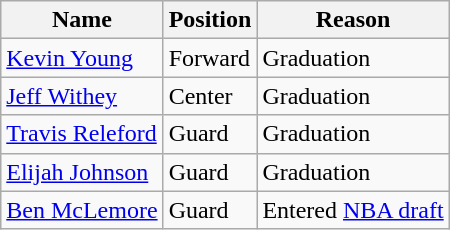<table class="wikitable">
<tr>
<th>Name</th>
<th>Position</th>
<th>Reason</th>
</tr>
<tr>
<td><a href='#'>Kevin Young</a></td>
<td>Forward</td>
<td>Graduation</td>
</tr>
<tr>
<td><a href='#'>Jeff Withey</a></td>
<td>Center</td>
<td>Graduation<br></td>
</tr>
<tr>
<td><a href='#'>Travis Releford</a></td>
<td>Guard</td>
<td>Graduation</td>
</tr>
<tr>
<td><a href='#'>Elijah Johnson</a></td>
<td>Guard</td>
<td>Graduation</td>
</tr>
<tr>
<td><a href='#'>Ben McLemore</a></td>
<td>Guard</td>
<td>Entered <a href='#'>NBA draft</a></td>
</tr>
</table>
